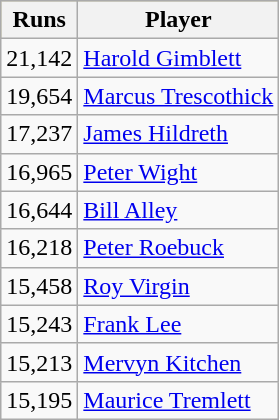<table class="wikitable">
<tr style="background:#bdb76b;">
<th>Runs</th>
<th>Player</th>
</tr>
<tr>
<td>21,142</td>
<td><a href='#'>Harold Gimblett</a></td>
</tr>
<tr>
<td>19,654</td>
<td><a href='#'>Marcus Trescothick</a></td>
</tr>
<tr>
<td>17,237</td>
<td><a href='#'>James Hildreth</a></td>
</tr>
<tr>
<td>16,965</td>
<td><a href='#'>Peter Wight</a></td>
</tr>
<tr>
<td>16,644</td>
<td><a href='#'>Bill Alley</a></td>
</tr>
<tr>
<td>16,218</td>
<td><a href='#'>Peter Roebuck</a></td>
</tr>
<tr>
<td>15,458</td>
<td><a href='#'>Roy Virgin</a></td>
</tr>
<tr>
<td>15,243</td>
<td><a href='#'>Frank Lee</a></td>
</tr>
<tr>
<td>15,213</td>
<td><a href='#'>Mervyn Kitchen</a></td>
</tr>
<tr>
<td>15,195</td>
<td><a href='#'>Maurice Tremlett</a></td>
</tr>
</table>
